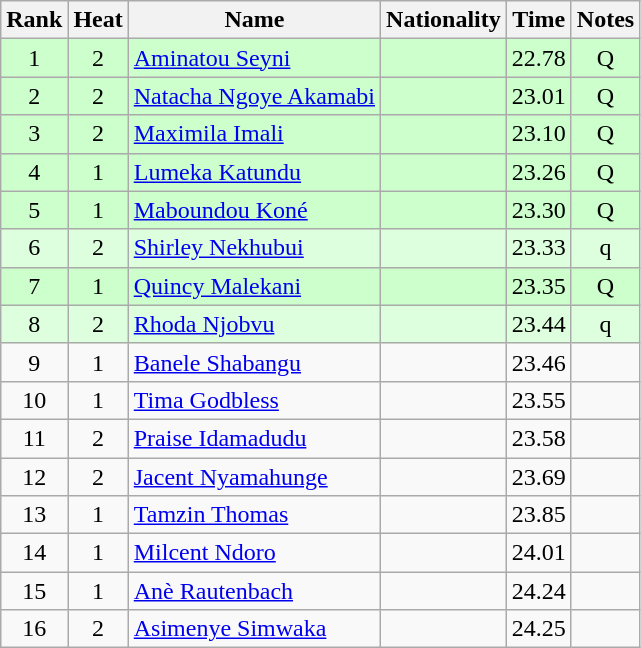<table class="wikitable sortable" style="text-align:center">
<tr>
<th>Rank</th>
<th>Heat</th>
<th>Name</th>
<th>Nationality</th>
<th>Time</th>
<th>Notes</th>
</tr>
<tr bgcolor=ccffcc>
<td>1</td>
<td>2</td>
<td align=left><a href='#'>Aminatou Seyni</a></td>
<td align=left></td>
<td>22.78</td>
<td>Q</td>
</tr>
<tr bgcolor=ccffcc>
<td>2</td>
<td>2</td>
<td align=left><a href='#'>Natacha Ngoye Akamabi</a></td>
<td align=left></td>
<td>23.01</td>
<td>Q</td>
</tr>
<tr bgcolor=ccffcc>
<td>3</td>
<td>2</td>
<td align=left><a href='#'>Maximila Imali</a></td>
<td align=left></td>
<td>23.10</td>
<td>Q</td>
</tr>
<tr bgcolor=ccffcc>
<td>4</td>
<td>1</td>
<td align=left><a href='#'>Lumeka Katundu</a></td>
<td align=left></td>
<td>23.26</td>
<td>Q</td>
</tr>
<tr bgcolor=ccffcc>
<td>5</td>
<td>1</td>
<td align=left><a href='#'>Maboundou Koné</a></td>
<td align=left></td>
<td>23.30</td>
<td>Q</td>
</tr>
<tr bgcolor=ddffdd>
<td>6</td>
<td>2</td>
<td align=left><a href='#'>Shirley Nekhubui</a></td>
<td align=left></td>
<td>23.33</td>
<td>q</td>
</tr>
<tr bgcolor=ccffcc>
<td>7</td>
<td>1</td>
<td align=left><a href='#'>Quincy Malekani</a></td>
<td align=left></td>
<td>23.35</td>
<td>Q</td>
</tr>
<tr bgcolor=ddffdd>
<td>8</td>
<td>2</td>
<td align=left><a href='#'>Rhoda Njobvu</a></td>
<td align=left></td>
<td>23.44</td>
<td>q</td>
</tr>
<tr>
<td>9</td>
<td>1</td>
<td align=left><a href='#'>Banele Shabangu</a></td>
<td align=left></td>
<td>23.46</td>
<td></td>
</tr>
<tr>
<td>10</td>
<td>1</td>
<td align=left><a href='#'>Tima Godbless</a></td>
<td align=left></td>
<td>23.55</td>
<td></td>
</tr>
<tr>
<td>11</td>
<td>2</td>
<td align=left><a href='#'>Praise Idamadudu</a></td>
<td align=left></td>
<td>23.58</td>
<td></td>
</tr>
<tr>
<td>12</td>
<td>2</td>
<td align=left><a href='#'>Jacent Nyamahunge</a></td>
<td align=left></td>
<td>23.69</td>
<td></td>
</tr>
<tr>
<td>13</td>
<td>1</td>
<td align=left><a href='#'>Tamzin Thomas</a></td>
<td align=left></td>
<td>23.85</td>
<td></td>
</tr>
<tr>
<td>14</td>
<td>1</td>
<td align=left><a href='#'>Milcent Ndoro</a></td>
<td align=left></td>
<td>24.01</td>
<td></td>
</tr>
<tr>
<td>15</td>
<td>1</td>
<td align=left><a href='#'>Anè Rautenbach</a></td>
<td align=left></td>
<td>24.24</td>
<td></td>
</tr>
<tr>
<td>16</td>
<td>2</td>
<td align=left><a href='#'>Asimenye Simwaka</a></td>
<td align=left></td>
<td>24.25</td>
<td></td>
</tr>
</table>
